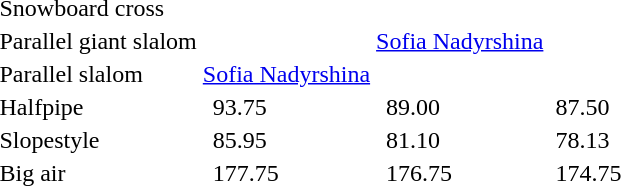<table>
<tr>
<td>Snowboard cross<br></td>
<td colspan=2></td>
<td colspan=2></td>
<td colspan=2></td>
</tr>
<tr>
<td>Parallel giant slalom<br></td>
<td colspan=2></td>
<td colspan=2><a href='#'>Sofia Nadyrshina</a><br></td>
<td colspan=2></td>
</tr>
<tr>
<td>Parallel slalom<br></td>
<td colspan=2><a href='#'>Sofia Nadyrshina</a><br></td>
<td colspan=2></td>
<td colspan=2></td>
</tr>
<tr>
<td>Halfpipe<br></td>
<td></td>
<td>93.75</td>
<td></td>
<td>89.00</td>
<td></td>
<td>87.50</td>
</tr>
<tr>
<td>Slopestyle<br></td>
<td></td>
<td>85.95</td>
<td></td>
<td>81.10</td>
<td></td>
<td>78.13</td>
</tr>
<tr>
<td>Big air<br></td>
<td></td>
<td>177.75</td>
<td></td>
<td>176.75</td>
<td></td>
<td>174.75</td>
</tr>
</table>
